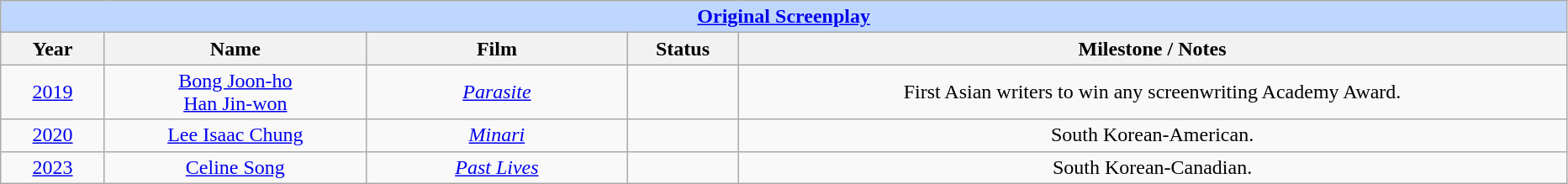<table class="wikitable" style="text-align: center">
<tr style="background:#bfd7ff;">
<td colspan="6" style="text-align: center;"><strong><a href='#'>Original Screenplay</a></strong></td>
</tr>
<tr style="background:#ebf5ff;">
<th style="width:075px;">Year</th>
<th style="width:200px;">Name</th>
<th style="width:200px;">Film</th>
<th style="width:080px;">Status</th>
<th style="width:650px;">Milestone / Notes</th>
</tr>
<tr>
<td><a href='#'>2019</a><br></td>
<td><a href='#'>Bong Joon-ho</a><br><a href='#'>Han Jin-won</a></td>
<td><em><a href='#'>Parasite</a></em></td>
<td></td>
<td>First Asian writers to win any screenwriting Academy Award.</td>
</tr>
<tr>
<td><a href='#'>2020</a><br></td>
<td><a href='#'>Lee Isaac Chung</a></td>
<td><em><a href='#'>Minari</a></em></td>
<td></td>
<td>South Korean-American.</td>
</tr>
<tr>
<td><a href='#'>2023</a><br></td>
<td><a href='#'>Celine Song</a></td>
<td><em><a href='#'>Past Lives</a></em></td>
<td></td>
<td>South Korean-Canadian.</td>
</tr>
</table>
